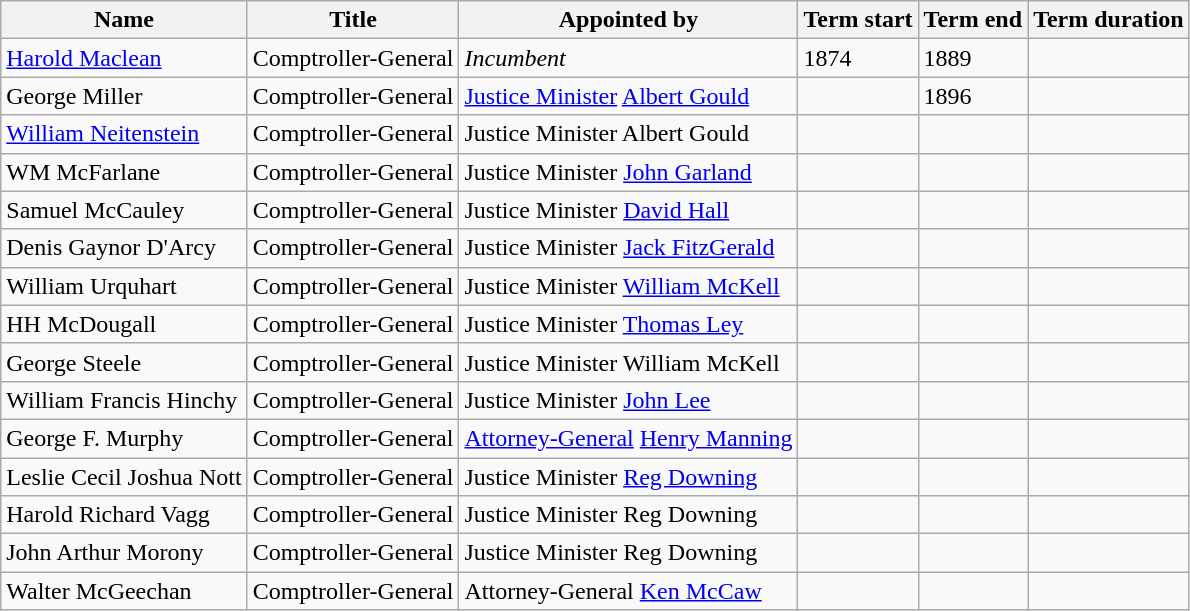<table class="wikitable sortable">
<tr>
<th>Name</th>
<th class="unsortable">Title</th>
<th class="unsortable">Appointed by</th>
<th>Term start</th>
<th class="unsortable">Term end</th>
<th>Term duration</th>
</tr>
<tr>
<td data-sort-value="Maclean"><a href='#'>Harold Maclean</a></td>
<td>Comptroller-General</td>
<td><em>Incumbent</em></td>
<td>1874</td>
<td>1889</td>
<td></td>
</tr>
<tr>
<td>George Miller</td>
<td>Comptroller-General</td>
<td><a href='#'>Justice Minister</a> <a href='#'>Albert Gould</a></td>
<td></td>
<td>1896</td>
<td></td>
</tr>
<tr>
<td><a href='#'>William Neitenstein</a></td>
<td>Comptroller-General</td>
<td>Justice Minister Albert Gould</td>
<td></td>
<td></td>
<td></td>
</tr>
<tr>
<td>WM McFarlane</td>
<td>Comptroller-General</td>
<td>Justice Minister <a href='#'>John Garland</a></td>
<td></td>
<td></td>
<td></td>
</tr>
<tr>
<td>Samuel McCauley</td>
<td>Comptroller-General</td>
<td>Justice Minister <a href='#'>David Hall</a></td>
<td></td>
<td></td>
<td></td>
</tr>
<tr>
<td>Denis Gaynor D'Arcy</td>
<td>Comptroller-General</td>
<td>Justice Minister <a href='#'>Jack FitzGerald</a></td>
<td></td>
<td></td>
<td></td>
</tr>
<tr>
<td>William Urquhart</td>
<td>Comptroller-General</td>
<td>Justice Minister <a href='#'>William McKell</a></td>
<td></td>
<td></td>
<td></td>
</tr>
<tr>
<td>HH McDougall</td>
<td>Comptroller-General</td>
<td>Justice Minister <a href='#'>Thomas Ley</a></td>
<td></td>
<td></td>
<td></td>
</tr>
<tr>
<td>George Steele</td>
<td>Comptroller-General</td>
<td>Justice Minister William McKell</td>
<td></td>
<td></td>
<td></td>
</tr>
<tr>
<td>William Francis Hinchy</td>
<td>Comptroller-General</td>
<td>Justice Minister <a href='#'>John Lee</a></td>
<td></td>
<td></td>
<td></td>
</tr>
<tr>
<td>George F. Murphy</td>
<td>Comptroller-General</td>
<td><a href='#'>Attorney-General</a> <a href='#'>Henry Manning</a></td>
<td></td>
<td></td>
<td></td>
</tr>
<tr>
<td>Leslie Cecil Joshua Nott</td>
<td>Comptroller-General</td>
<td>Justice Minister <a href='#'>Reg Downing</a></td>
<td></td>
<td></td>
<td></td>
</tr>
<tr>
<td>Harold Richard Vagg</td>
<td>Comptroller-General</td>
<td>Justice Minister Reg Downing</td>
<td></td>
<td></td>
<td></td>
</tr>
<tr>
<td>John Arthur Morony</td>
<td>Comptroller-General</td>
<td>Justice Minister Reg Downing</td>
<td></td>
<td></td>
<td></td>
</tr>
<tr>
<td>Walter McGeechan</td>
<td>Comptroller-General</td>
<td>Attorney-General <a href='#'>Ken McCaw</a></td>
<td></td>
<td></td>
<td></td>
</tr>
</table>
